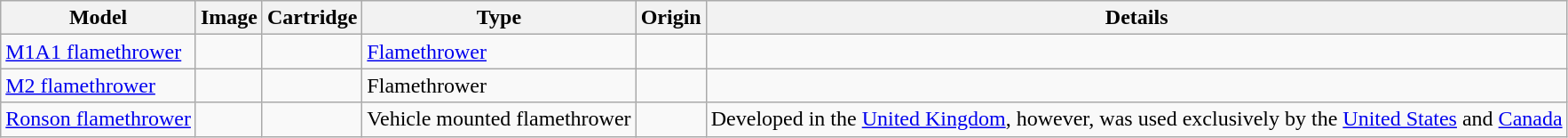<table class="wikitable">
<tr>
<th>Model</th>
<th>Image</th>
<th>Cartridge</th>
<th>Type</th>
<th>Origin</th>
<th>Details</th>
</tr>
<tr>
<td><a href='#'>M1A1 flamethrower</a></td>
<td></td>
<td></td>
<td><a href='#'>Flamethrower</a></td>
<td></td>
<td></td>
</tr>
<tr>
<td><a href='#'>M2 flamethrower</a></td>
<td></td>
<td></td>
<td>Flamethrower</td>
<td></td>
<td></td>
</tr>
<tr>
<td><a href='#'>Ronson flamethrower</a></td>
<td></td>
<td></td>
<td>Vehicle mounted flamethrower</td>
<td></td>
<td>Developed in the <a href='#'>United Kingdom</a>, however, was used exclusively by the <a href='#'>United States</a> and <a href='#'>Canada</a></td>
</tr>
</table>
